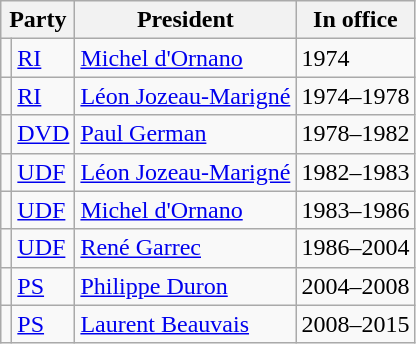<table class="wikitable">
<tr>
<th colspan="2">Party</th>
<th>President</th>
<th>In office</th>
</tr>
<tr>
<td></td>
<td><a href='#'>RI</a></td>
<td><a href='#'>Michel d'Ornano</a></td>
<td>1974</td>
</tr>
<tr>
<td></td>
<td><a href='#'>RI</a></td>
<td><a href='#'>Léon Jozeau-Marigné</a></td>
<td>1974–1978</td>
</tr>
<tr>
<td></td>
<td><a href='#'>DVD</a></td>
<td><a href='#'>Paul German</a></td>
<td>1978–1982</td>
</tr>
<tr>
<td></td>
<td><a href='#'>UDF</a></td>
<td><a href='#'>Léon Jozeau-Marigné</a></td>
<td>1982–1983</td>
</tr>
<tr>
<td></td>
<td><a href='#'>UDF</a></td>
<td><a href='#'>Michel d'Ornano</a></td>
<td>1983–1986</td>
</tr>
<tr>
<td></td>
<td><a href='#'>UDF</a></td>
<td><a href='#'>René Garrec</a></td>
<td>1986–2004</td>
</tr>
<tr>
<td></td>
<td><a href='#'>PS</a></td>
<td><a href='#'>Philippe Duron</a></td>
<td>2004–2008</td>
</tr>
<tr>
<td></td>
<td><a href='#'>PS</a></td>
<td><a href='#'>Laurent Beauvais</a></td>
<td>2008–2015</td>
</tr>
</table>
